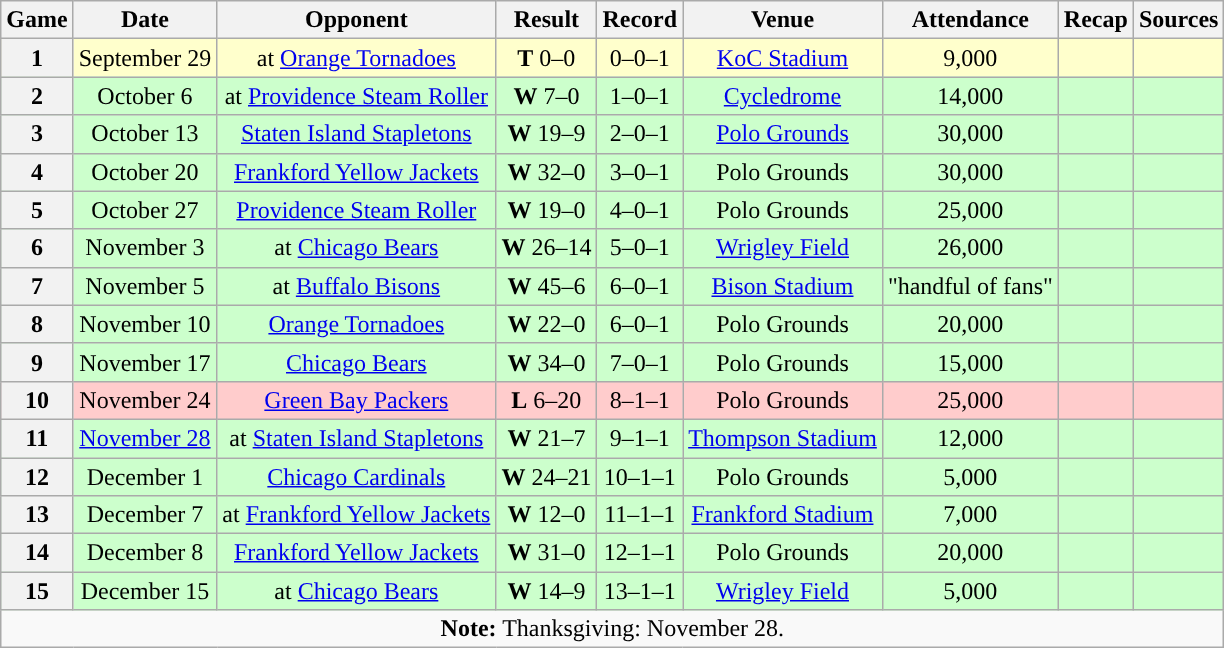<table class="wikitable" style="text-align:center">
<tr>
<th>Game</th>
<th>Date</th>
<th>Opponent</th>
<th>Result</th>
<th>Record</th>
<th>Venue</th>
<th>Attendance</th>
<th>Recap</th>
<th>Sources</th>
</tr>
<tr style="background:#ffc">
<th>1</th>
<td>September 29</td>
<td>at <a href='#'>Orange Tornadoes</a></td>
<td><strong>T</strong> 0–0</td>
<td>0–0–1</td>
<td><a href='#'>KoC Stadium</a></td>
<td>9,000</td>
<td></td>
<td></td>
</tr>
<tr style="background:#cfc">
<th>2</th>
<td>October 6</td>
<td>at <a href='#'>Providence Steam Roller</a></td>
<td><strong>W</strong> 7–0</td>
<td>1–0–1</td>
<td><a href='#'>Cycledrome</a></td>
<td>14,000</td>
<td></td>
<td></td>
</tr>
<tr style="background:#cfc">
<th>3</th>
<td>October 13</td>
<td><a href='#'>Staten Island Stapletons</a></td>
<td><strong>W</strong> 19–9</td>
<td>2–0–1</td>
<td><a href='#'>Polo Grounds</a></td>
<td>30,000</td>
<td></td>
<td></td>
</tr>
<tr style="background:#cfc">
<th>4</th>
<td>October 20</td>
<td><a href='#'>Frankford Yellow Jackets</a></td>
<td><strong>W</strong> 32–0</td>
<td>3–0–1</td>
<td>Polo Grounds</td>
<td>30,000</td>
<td></td>
<td></td>
</tr>
<tr style="background:#cfc">
<th>5</th>
<td>October 27</td>
<td><a href='#'>Providence Steam Roller</a></td>
<td><strong>W</strong> 19–0</td>
<td>4–0–1</td>
<td>Polo Grounds</td>
<td>25,000</td>
<td></td>
<td></td>
</tr>
<tr style="background:#cfc">
<th>6</th>
<td>November 3</td>
<td>at <a href='#'>Chicago Bears</a></td>
<td><strong>W</strong> 26–14</td>
<td>5–0–1</td>
<td><a href='#'>Wrigley Field</a></td>
<td>26,000</td>
<td></td>
<td></td>
</tr>
<tr style="background:#cfc">
<th>7</th>
<td>November 5</td>
<td>at <a href='#'>Buffalo Bisons</a></td>
<td><strong>W</strong> 45–6</td>
<td>6–0–1</td>
<td><a href='#'>Bison Stadium</a></td>
<td>"handful of fans"</td>
<td></td>
<td></td>
</tr>
<tr style="background:#cfc">
<th>8</th>
<td>November 10</td>
<td><a href='#'>Orange Tornadoes</a></td>
<td><strong>W</strong> 22–0</td>
<td>6–0–1</td>
<td>Polo Grounds</td>
<td>20,000 </td>
<td></td>
<td></td>
</tr>
<tr style="background:#cfc">
<th>9</th>
<td>November 17</td>
<td><a href='#'>Chicago Bears</a></td>
<td><strong>W</strong> 34–0</td>
<td>7–0–1</td>
<td>Polo Grounds</td>
<td>15,000</td>
<td></td>
<td></td>
</tr>
<tr style="background:#fcc">
<th>10</th>
<td>November 24</td>
<td><a href='#'>Green Bay Packers</a></td>
<td><strong>L</strong> 6–20</td>
<td>8–1–1</td>
<td>Polo Grounds</td>
<td>25,000</td>
<td></td>
<td></td>
</tr>
<tr style="background:#cfc">
<th>11</th>
<td><a href='#'>November 28</a></td>
<td>at <a href='#'>Staten Island Stapletons</a></td>
<td><strong>W</strong> 21–7</td>
<td>9–1–1</td>
<td><a href='#'>Thompson Stadium</a></td>
<td>12,000</td>
<td></td>
<td></td>
</tr>
<tr style="background:#cfc">
<th>12</th>
<td>December 1</td>
<td><a href='#'>Chicago Cardinals</a></td>
<td><strong>W</strong> 24–21</td>
<td>10–1–1</td>
<td>Polo Grounds</td>
<td>5,000</td>
<td></td>
<td></td>
</tr>
<tr style="background:#cfc">
<th>13</th>
<td>December 7</td>
<td>at <a href='#'>Frankford Yellow Jackets</a></td>
<td><strong>W</strong> 12–0</td>
<td>11–1–1</td>
<td><a href='#'>Frankford Stadium</a></td>
<td>7,000</td>
<td></td>
<td></td>
</tr>
<tr style="background:#cfc">
<th>14</th>
<td>December 8</td>
<td><a href='#'>Frankford Yellow Jackets</a></td>
<td><strong>W</strong> 31–0</td>
<td>12–1–1</td>
<td>Polo Grounds</td>
<td>20,000</td>
<td></td>
<td></td>
</tr>
<tr style="background:#cfc">
<th>15</th>
<td>December 15</td>
<td>at <a href='#'>Chicago Bears</a></td>
<td><strong>W</strong> 14–9</td>
<td>13–1–1</td>
<td><a href='#'>Wrigley Field</a></td>
<td>5,000</td>
<td></td>
<td></td>
</tr>
<tr>
<td colspan="10"><strong>Note:</strong> Thanksgiving: November 28.</td>
</tr>
</table>
